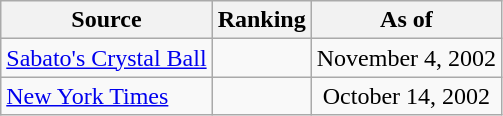<table class="wikitable" style="text-align:center">
<tr>
<th>Source</th>
<th>Ranking</th>
<th>As of</th>
</tr>
<tr>
<td align=left><a href='#'>Sabato's Crystal Ball</a></td>
<td></td>
<td>November 4, 2002</td>
</tr>
<tr>
<td align=left><a href='#'>New York Times</a></td>
<td></td>
<td>October 14, 2002</td>
</tr>
</table>
